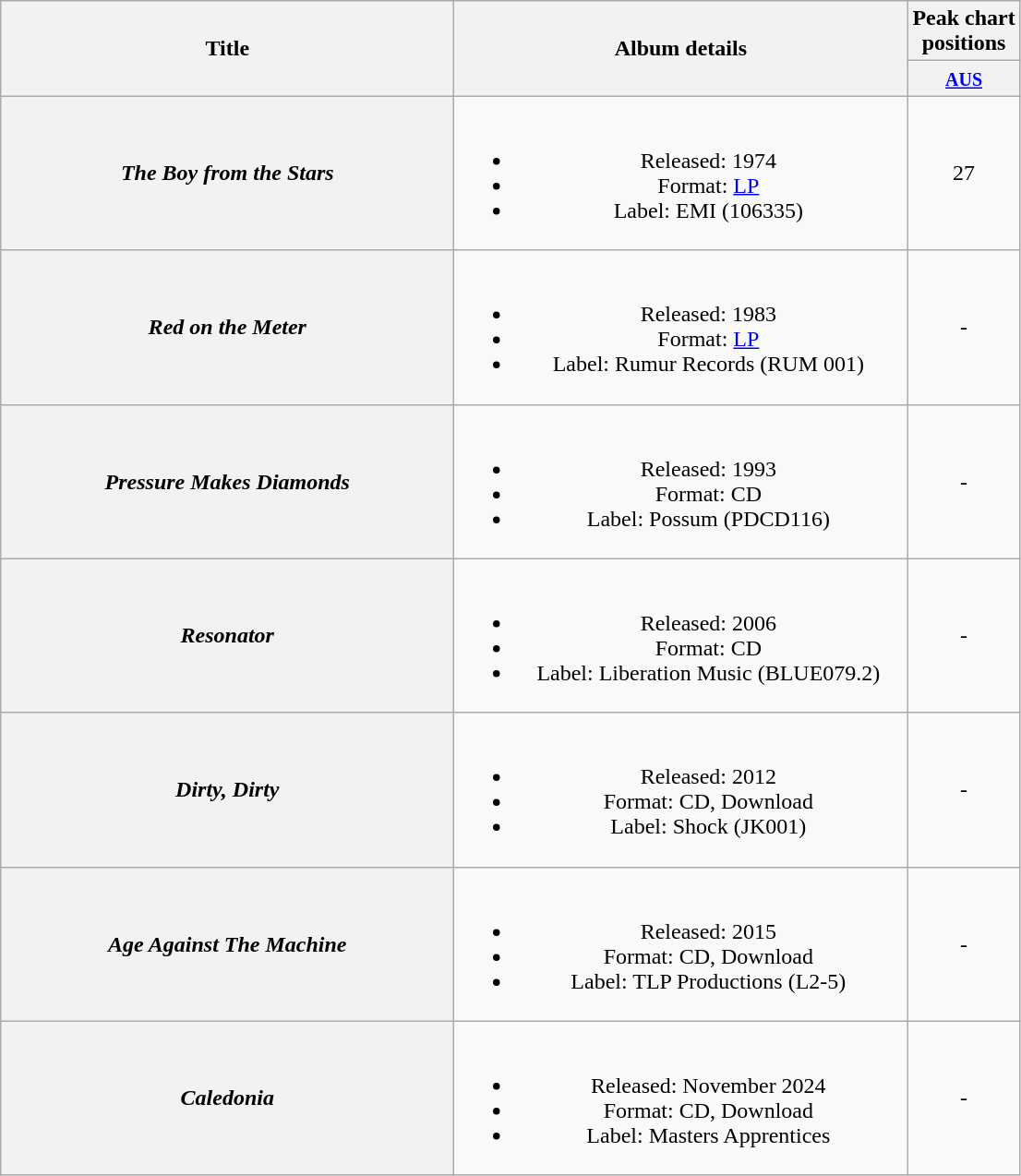<table class="wikitable plainrowheaders" style="text-align:center;" border="1">
<tr>
<th scope="col" rowspan="2" style="width:20em;">Title</th>
<th scope="col" rowspan="2" style="width:20em;">Album details</th>
<th scope="col" colspan="1">Peak chart<br>positions</th>
</tr>
<tr>
<th scope="col" style="text-align:center;"><small><a href='#'>AUS</a></small><br></th>
</tr>
<tr>
<th scope="row"><em>The Boy from the Stars</em></th>
<td><br><ul><li>Released: 1974</li><li>Format: <a href='#'>LP</a></li><li>Label: EMI (106335)</li></ul></td>
<td align="center">27</td>
</tr>
<tr>
<th scope="row"><em>Red on the Meter</em></th>
<td><br><ul><li>Released: 1983</li><li>Format: <a href='#'>LP</a></li><li>Label: Rumur Records (RUM 001)</li></ul></td>
<td align="center">-</td>
</tr>
<tr>
<th scope="row"><em>Pressure Makes Diamonds</em></th>
<td><br><ul><li>Released: 1993</li><li>Format: CD</li><li>Label: Possum (PDCD116)</li></ul></td>
<td align="center">-</td>
</tr>
<tr>
<th scope="row"><em>Resonator</em></th>
<td><br><ul><li>Released: 2006</li><li>Format: CD</li><li>Label: Liberation Music (BLUE079.2)</li></ul></td>
<td align="center">-</td>
</tr>
<tr>
<th scope="row"><em>Dirty, Dirty</em></th>
<td><br><ul><li>Released: 2012</li><li>Format: CD, Download</li><li>Label: Shock (JK001)</li></ul></td>
<td align="center">-</td>
</tr>
<tr>
<th scope="row"><em>Age Against The Machine</em></th>
<td><br><ul><li>Released: 2015</li><li>Format: CD, Download</li><li>Label: TLP Productions (L2-5)</li></ul></td>
<td align="center">-</td>
</tr>
<tr>
<th scope="row"><em>Caledonia</em></th>
<td><br><ul><li>Released: November 2024</li><li>Format: CD, Download</li><li>Label: Masters Apprentices</li></ul></td>
<td align="center">-</td>
</tr>
</table>
